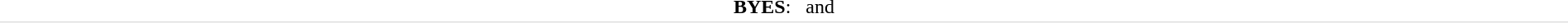<table style="text-align:center; border-bottom:1px solid #E0E0E0" width=100%>
<tr>
<td><strong>BYES</strong>:   and </td>
</tr>
</table>
